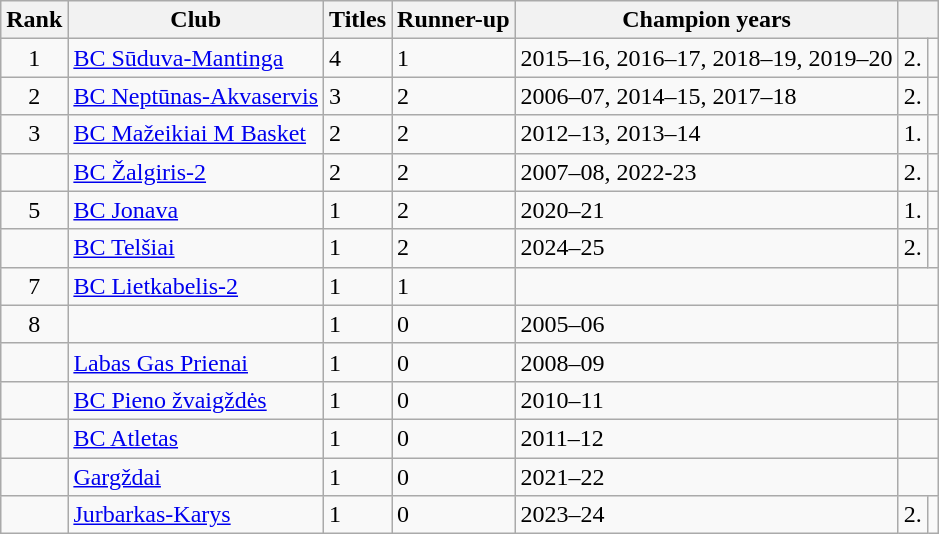<table class="wikitable sortable">
<tr>
<th>Rank</th>
<th>Club</th>
<th>Titles</th>
<th>Runner-up</th>
<th>Champion years</th>
<th colspan=2></th>
</tr>
<tr>
<td align=center>1</td>
<td><a href='#'>BC Sūduva-Mantinga</a></td>
<td>4</td>
<td>1</td>
<td>2015–16, 2016–17, 2018–19, 2019–20</td>
<td>2.</td>
<td></td>
</tr>
<tr>
<td align=center>2</td>
<td><a href='#'>BC Neptūnas-Akvaservis</a></td>
<td>3</td>
<td>2</td>
<td>2006–07, 2014–15, 2017–18</td>
<td>2.</td>
<td></td>
</tr>
<tr>
<td align=center>3</td>
<td><a href='#'>BC Mažeikiai M Basket</a></td>
<td>2</td>
<td>2</td>
<td>2012–13, 2013–14</td>
<td>1.</td>
<td></td>
</tr>
<tr>
<td align=center></td>
<td><a href='#'>BC Žalgiris-2</a></td>
<td>2</td>
<td>2</td>
<td>2007–08, 2022-23</td>
<td>2.</td>
<td></td>
</tr>
<tr>
<td align=center>5</td>
<td><a href='#'>BC Jonava</a></td>
<td>1</td>
<td>2</td>
<td>2020–21</td>
<td>1.</td>
<td></td>
</tr>
<tr>
<td align=center></td>
<td><a href='#'>BC Telšiai</a></td>
<td>1</td>
<td>2</td>
<td>2024–25</td>
<td>2.</td>
<td></td>
</tr>
<tr>
<td align=center>7</td>
<td><a href='#'>BC Lietkabelis-2</a></td>
<td>1</td>
<td>1</td>
<td></td>
<td colspan=2 align=center></td>
</tr>
<tr>
<td align=center>8</td>
<td></td>
<td>1</td>
<td>0</td>
<td>2005–06</td>
<td colspan=2 align=center></td>
</tr>
<tr>
<td align=center></td>
<td><a href='#'>Labas Gas Prienai</a></td>
<td>1</td>
<td>0</td>
<td>2008–09</td>
<td colspan=2 align=center></td>
</tr>
<tr>
<td align=center></td>
<td><a href='#'>BC Pieno žvaigždės</a></td>
<td>1</td>
<td>0</td>
<td>2010–11</td>
<td colspan=2 align=center></td>
</tr>
<tr>
<td align=center></td>
<td><a href='#'>BC Atletas</a></td>
<td>1</td>
<td>0</td>
<td>2011–12</td>
<td colspan=2 align=center></td>
</tr>
<tr>
<td align=center></td>
<td><a href='#'>Gargždai</a></td>
<td>1</td>
<td>0</td>
<td>2021–22</td>
<td colspan=2 align=center></td>
</tr>
<tr>
<td align=center></td>
<td><a href='#'>Jurbarkas-Karys</a></td>
<td>1</td>
<td>0</td>
<td>2023–24</td>
<td>2.</td>
<td></td>
</tr>
</table>
